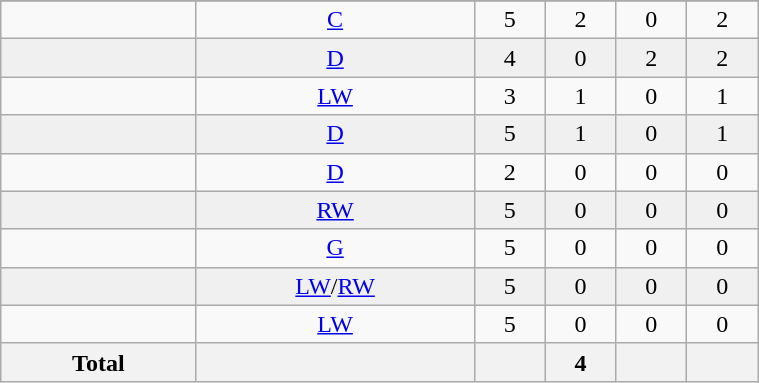<table class="wikitable sortable" width ="40%">
<tr align="center">
</tr>
<tr align="center" bgcolor="">
<td></td>
<td><a href='#'>C</a></td>
<td>5</td>
<td>2</td>
<td>0</td>
<td>2</td>
</tr>
<tr align="center" bgcolor="f0f0f0">
<td></td>
<td><a href='#'>D</a></td>
<td>4</td>
<td>0</td>
<td>2</td>
<td>2</td>
</tr>
<tr align="center" bgcolor="">
<td></td>
<td><a href='#'>LW</a></td>
<td>3</td>
<td>1</td>
<td>0</td>
<td>1</td>
</tr>
<tr align="center" bgcolor="f0f0f0">
<td></td>
<td><a href='#'>D</a></td>
<td>5</td>
<td>1</td>
<td>0</td>
<td>1</td>
</tr>
<tr align="center" bgcolor="">
<td></td>
<td><a href='#'>D</a></td>
<td>2</td>
<td>0</td>
<td>0</td>
<td>0</td>
</tr>
<tr align="center" bgcolor="f0f0f0">
<td></td>
<td><a href='#'>RW</a></td>
<td>5</td>
<td>0</td>
<td>0</td>
<td>0</td>
</tr>
<tr align="center" bgcolor="">
<td></td>
<td><a href='#'>G</a></td>
<td>5</td>
<td>0</td>
<td>0</td>
<td>0</td>
</tr>
<tr align="center" bgcolor="f0f0f0">
<td></td>
<td><a href='#'>LW</a>/<a href='#'>RW</a></td>
<td>5</td>
<td>0</td>
<td>0</td>
<td>0</td>
</tr>
<tr align="center" bgcolor="">
<td></td>
<td><a href='#'>LW</a></td>
<td>5</td>
<td>0</td>
<td>0</td>
<td>0</td>
</tr>
<tr>
<th>Total</th>
<th></th>
<th></th>
<th>4</th>
<th></th>
<th></th>
</tr>
</table>
